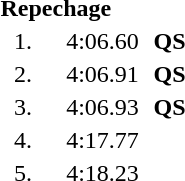<table style="text-align:center">
<tr>
<td colspan=4 align=left><strong>Repechage</strong></td>
</tr>
<tr>
<td width=30>1.</td>
<td align=left></td>
<td width=60>4:06.60</td>
<td><strong>QS</strong></td>
</tr>
<tr>
<td>2.</td>
<td align=left></td>
<td>4:06.91</td>
<td><strong>QS</strong></td>
</tr>
<tr>
<td>3.</td>
<td align=left></td>
<td>4:06.93</td>
<td><strong>QS</strong></td>
</tr>
<tr>
<td>4.</td>
<td align=left></td>
<td>4:17.77</td>
<td></td>
</tr>
<tr>
<td>5.</td>
<td align=left></td>
<td>4:18.23</td>
<td></td>
</tr>
</table>
